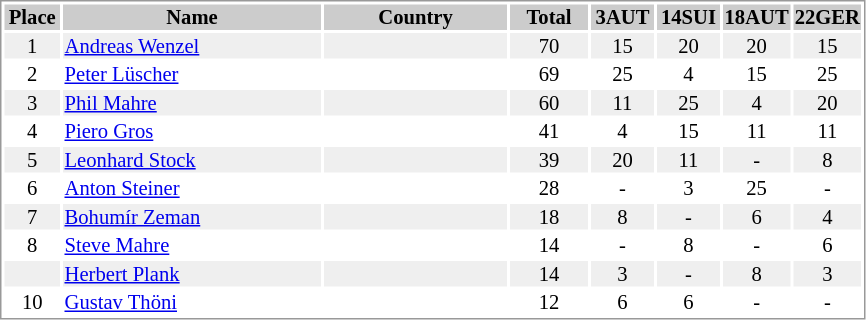<table border="0" style="border: 1px solid #999; background-color:#FFFFFF; text-align:center; font-size:86%; line-height:15px;">
<tr align="center" bgcolor="#CCCCCC">
<th width=35>Place</th>
<th width=170>Name</th>
<th width=120>Country</th>
<th width=50>Total</th>
<th width=40>3AUT</th>
<th width=40>14SUI</th>
<th width=40>18AUT</th>
<th width=40>22GER</th>
</tr>
<tr bgcolor="#EFEFEF">
<td>1</td>
<td align="left"><a href='#'>Andreas Wenzel</a></td>
<td align="left"></td>
<td>70</td>
<td>15</td>
<td>20</td>
<td>20</td>
<td>15</td>
</tr>
<tr>
<td>2</td>
<td align="left"><a href='#'>Peter Lüscher</a></td>
<td align="left"></td>
<td>69</td>
<td>25</td>
<td>4</td>
<td>15</td>
<td>25</td>
</tr>
<tr bgcolor="#EFEFEF">
<td>3</td>
<td align="left"><a href='#'>Phil Mahre</a></td>
<td align="left"></td>
<td>60</td>
<td>11</td>
<td>25</td>
<td>4</td>
<td>20</td>
</tr>
<tr>
<td>4</td>
<td align="left"><a href='#'>Piero Gros</a></td>
<td align="left"></td>
<td>41</td>
<td>4</td>
<td>15</td>
<td>11</td>
<td>11</td>
</tr>
<tr bgcolor="#EFEFEF">
<td>5</td>
<td align="left"><a href='#'>Leonhard Stock</a></td>
<td align="left"></td>
<td>39</td>
<td>20</td>
<td>11</td>
<td>-</td>
<td>8</td>
</tr>
<tr>
<td>6</td>
<td align="left"><a href='#'>Anton Steiner</a></td>
<td align="left"></td>
<td>28</td>
<td>-</td>
<td>3</td>
<td>25</td>
<td>-</td>
</tr>
<tr bgcolor="#EFEFEF">
<td>7</td>
<td align="left"><a href='#'>Bohumír Zeman</a></td>
<td align="left"></td>
<td>18</td>
<td>8</td>
<td>-</td>
<td>6</td>
<td>4</td>
</tr>
<tr>
<td>8</td>
<td align="left"><a href='#'>Steve Mahre</a></td>
<td align="left"></td>
<td>14</td>
<td>-</td>
<td>8</td>
<td>-</td>
<td>6</td>
</tr>
<tr bgcolor="#EFEFEF">
<td></td>
<td align="left"><a href='#'>Herbert Plank</a></td>
<td align="left"></td>
<td>14</td>
<td>3</td>
<td>-</td>
<td>8</td>
<td>3</td>
</tr>
<tr>
<td>10</td>
<td align="left"><a href='#'>Gustav Thöni</a></td>
<td align="left"></td>
<td>12</td>
<td>6</td>
<td>6</td>
<td>-</td>
<td>-</td>
</tr>
</table>
